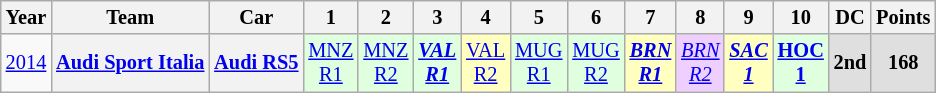<table class="wikitable" style="text-align:center; font-size:85%">
<tr>
<th>Year</th>
<th>Team</th>
<th>Car</th>
<th>1</th>
<th>2</th>
<th>3</th>
<th>4</th>
<th>5</th>
<th>6</th>
<th>7</th>
<th>8</th>
<th>9</th>
<th>10</th>
<th>DC</th>
<th>Points</th>
</tr>
<tr>
<td><a href='#'>2014</a></td>
<th nowrap><a href='#'>Audi Sport Italia</a></th>
<th nowrap><a href='#'>Audi RS5</a></th>
<td style="background:#DFFFDF;"><a href='#'>MNZ<br>R1</a><br></td>
<td style="background:#DFFFDF;"><a href='#'>MNZ<br>R2</a><br></td>
<td style="background:#DFFFDF;"><strong><em><a href='#'>VAL<br>R1</a></em></strong><br></td>
<td style="background:#FFFFBF;"><a href='#'>VAL<br>R2</a><br></td>
<td style="background:#DFFFDF;"><a href='#'>MUG<br>R1</a><br></td>
<td style="background:#DFFFDF;"><a href='#'>MUG<br>R2</a><br></td>
<td style="background:#FFFFBF;"><strong><em><a href='#'>BRN<br>R1</a></em></strong><br></td>
<td style="background:#EFCFFF;"><em><a href='#'>BRN<br>R2</a></em><br></td>
<td style="background:#FFFFBF;"><strong><em><a href='#'>SAC<br>1</a></em></strong><br></td>
<td style="background:#DFFFDF;"><strong><a href='#'>HOC<br>1</a></strong><br></td>
<td style="background:#DFDFDF;"><strong>2nd</strong></td>
<td style="background:#DFDFDF;"><strong>168</strong></td>
</tr>
</table>
